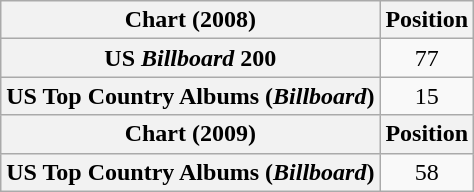<table class="wikitable plainrowheaders" style="text-align:center">
<tr>
<th scope="col">Chart (2008)</th>
<th scope="col">Position</th>
</tr>
<tr>
<th scope="row">US <em>Billboard</em> 200</th>
<td>77</td>
</tr>
<tr>
<th scope="row">US Top Country Albums (<em>Billboard</em>)</th>
<td>15</td>
</tr>
<tr>
<th scope="col">Chart (2009)</th>
<th scope="col">Position</th>
</tr>
<tr>
<th scope="row">US Top Country Albums (<em>Billboard</em>)</th>
<td>58</td>
</tr>
</table>
